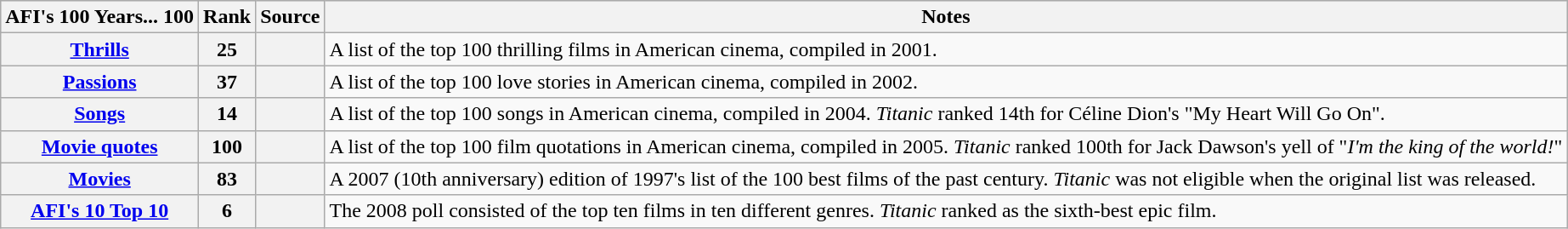<table class="wikitable">
<tr style="background:#e0e0e0;">
<th>AFI's 100 Years... 100</th>
<th>Rank</th>
<th>Source</th>
<th>Notes</th>
</tr>
<tr style="background:#f9f9f9;">
<th><a href='#'>Thrills</a></th>
<th>25</th>
<th></th>
<td>A list of the top 100 thrilling films in American cinema, compiled in 2001.</td>
</tr>
<tr style="background:#f9f9f9;">
<th><a href='#'>Passions</a></th>
<th>37</th>
<th></th>
<td>A list of the top 100 love stories in American cinema, compiled in 2002.</td>
</tr>
<tr style="background:#f9f9f9;">
<th><a href='#'>Songs</a></th>
<th>14</th>
<th></th>
<td>A list of the top 100 songs in American cinema, compiled in 2004. <em>Titanic</em> ranked 14th for Céline Dion's "My Heart Will Go On".</td>
</tr>
<tr style="background:#f9f9f9;">
<th><a href='#'>Movie quotes</a></th>
<th>100</th>
<th></th>
<td>A list of the top 100 film quotations in American cinema, compiled in 2005. <em>Titanic</em> ranked 100th for Jack Dawson's yell of "<em>I'm the king of the world!</em>"</td>
</tr>
<tr style="background:#f9f9f9;">
<th><a href='#'>Movies</a></th>
<th>83</th>
<th></th>
<td>A 2007 (10th anniversary) edition of 1997's list of the 100 best films of the past century. <em>Titanic</em> was not eligible when the original list was released.</td>
</tr>
<tr style="background:#f9f9f9;">
<th><a href='#'>AFI's 10 Top 10</a></th>
<th>6</th>
<th></th>
<td>The 2008 poll consisted of the top ten films in ten different genres. <em>Titanic</em> ranked as the sixth-best epic film.</td>
</tr>
</table>
